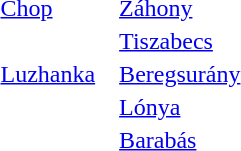<table>
<tr>
<td><a href='#'>Chop</a></td>
<td></td>
<td align="center"> </td>
<td></td>
<td><a href='#'>Záhony</a></td>
<td></td>
<td></td>
</tr>
<tr>
<td></td>
<td></td>
<td>  </td>
<td></td>
<td><a href='#'>Tiszabecs</a></td>
<td></td>
<td></td>
</tr>
<tr>
<td><a href='#'>Luzhanka</a></td>
<td></td>
<td></td>
<td></td>
<td><a href='#'>Beregsurány</a></td>
<td></td>
<td></td>
</tr>
<tr>
<td></td>
<td></td>
<td></td>
<td></td>
<td><a href='#'>Lónya</a></td>
<td></td>
<td></td>
</tr>
<tr>
<td></td>
<td></td>
<td></td>
<td></td>
<td><a href='#'>Barabás</a></td>
<td></td>
<td></td>
</tr>
</table>
